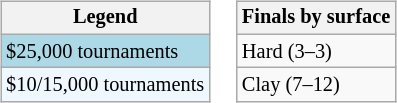<table>
<tr valign=top>
<td><br><table class=wikitable style="font-size:85%">
<tr>
<th>Legend</th>
</tr>
<tr style="background:lightblue;">
<td>$25,000 tournaments</td>
</tr>
<tr style="background:#f0f8ff;">
<td>$10/15,000 tournaments</td>
</tr>
</table>
</td>
<td><br><table class=wikitable style="font-size:85%">
<tr>
<th>Finals by surface</th>
</tr>
<tr>
<td>Hard (3–3)</td>
</tr>
<tr>
<td>Clay (7–12)</td>
</tr>
</table>
</td>
</tr>
</table>
